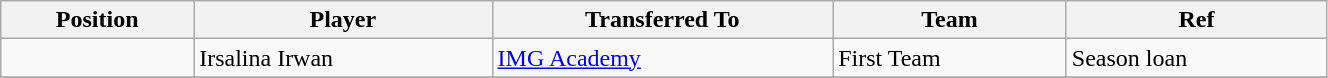<table class="wikitable sortable" style="width:70%; text-align:center; font-size:100%; text-align:left;">
<tr>
<th>Position</th>
<th>Player</th>
<th>Transferred To</th>
<th>Team</th>
<th>Ref</th>
</tr>
<tr>
<td></td>
<td> Irsalina Irwan</td>
<td> <a href='#'>IMG Academy</a></td>
<td>First Team</td>
<td>Season loan </td>
</tr>
<tr>
</tr>
</table>
